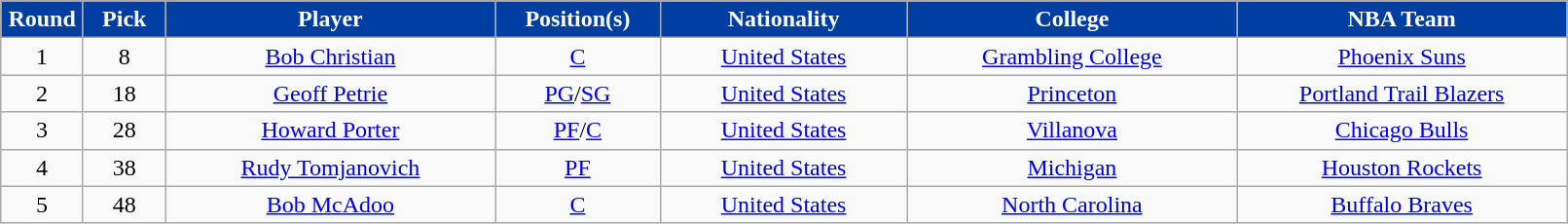<table class="wikitable sortable sortable">
<tr>
<th style="background:#003EA4; color:#FFFFFF" width="5%">Round</th>
<th style="background:#003EA4; color:#FFFFFF" width="5%">Pick</th>
<th style="background:#003EA4; color:#FFFFFF" width="20%">Player</th>
<th style="background:#003EA4; color:#FFFFFF" width="10%">Position(s)</th>
<th style="background:#003EA4; color:#FFFFFF" width="15%">Nationality</th>
<th style="background:#003EA4; color:#FFFFFF" width="20%">College</th>
<th style="background:#003EA4; color:#FFFFFF" width="20%">NBA Team</th>
</tr>
<tr style="text-align: center">
<td>1</td>
<td>8</td>
<td><a href='#'>Bob Christian</a></td>
<td><a href='#'>C</a></td>
<td> <a href='#'>United States</a></td>
<td><a href='#'>Grambling College</a></td>
<td><a href='#'>Phoenix Suns</a></td>
</tr>
<tr style="text-align: center">
<td>2</td>
<td>18</td>
<td><a href='#'>Geoff Petrie</a></td>
<td><a href='#'>PG</a>/<a href='#'>SG</a></td>
<td> <a href='#'>United States</a></td>
<td><a href='#'>Princeton</a></td>
<td><a href='#'>Portland Trail Blazers</a></td>
</tr>
<tr style="text-align: center">
<td>3</td>
<td>28</td>
<td><a href='#'>Howard Porter</a></td>
<td><a href='#'>PF</a>/<a href='#'>C</a></td>
<td> <a href='#'>United States</a></td>
<td><a href='#'>Villanova</a></td>
<td><a href='#'>Chicago Bulls</a></td>
</tr>
<tr style="text-align: center">
<td>4</td>
<td>38</td>
<td><a href='#'>Rudy Tomjanovich</a></td>
<td><a href='#'>PF</a></td>
<td> <a href='#'>United States</a></td>
<td><a href='#'>Michigan</a></td>
<td><a href='#'>Houston Rockets</a></td>
</tr>
<tr style="text-align: center">
<td>5</td>
<td>48</td>
<td><a href='#'>Bob McAdoo</a></td>
<td><a href='#'>C</a></td>
<td> <a href='#'>United States</a></td>
<td><a href='#'>North Carolina</a></td>
<td><a href='#'>Buffalo Braves</a></td>
</tr>
</table>
